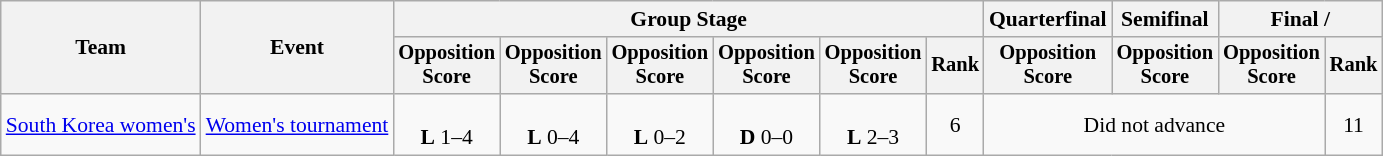<table class="wikitable" style="font-size:90%">
<tr>
<th rowspan=2>Team</th>
<th rowspan=2>Event</th>
<th colspan=6>Group Stage</th>
<th>Quarterfinal</th>
<th>Semifinal</th>
<th colspan=2>Final / </th>
</tr>
<tr style="font-size:95%">
<th>Opposition<br>Score</th>
<th>Opposition<br>Score</th>
<th>Opposition<br>Score</th>
<th>Opposition<br>Score</th>
<th>Opposition<br>Score</th>
<th>Rank</th>
<th>Opposition<br>Score</th>
<th>Opposition<br>Score</th>
<th>Opposition<br>Score</th>
<th>Rank</th>
</tr>
<tr align=center>
<td align=left><a href='#'>South Korea women's</a></td>
<td align=left><a href='#'>Women's tournament</a></td>
<td><br><strong>L</strong> 1–4</td>
<td><br><strong>L</strong> 0–4</td>
<td><br><strong>L</strong> 0–2</td>
<td><br><strong>D</strong> 0–0</td>
<td><br><strong>L</strong> 2–3</td>
<td>6</td>
<td colspan=3>Did not advance</td>
<td>11</td>
</tr>
</table>
